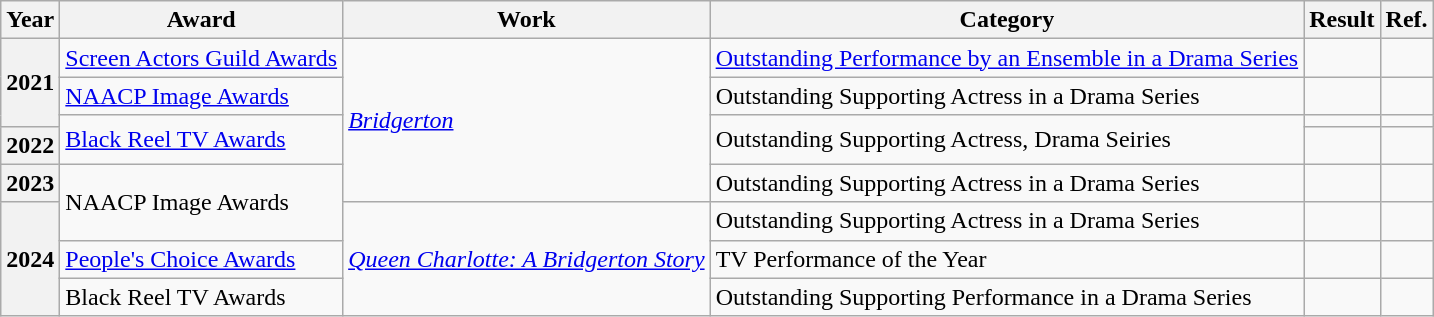<table class="wikitable">
<tr>
<th>Year</th>
<th>Award</th>
<th>Work</th>
<th>Category</th>
<th>Result</th>
<th>Ref.</th>
</tr>
<tr>
<th rowspan="3">2021</th>
<td><a href='#'>Screen Actors Guild Awards</a></td>
<td rowspan="5"><em><a href='#'>Bridgerton</a></em></td>
<td><a href='#'>Outstanding Performance by an Ensemble in a Drama Series</a></td>
<td></td>
<td></td>
</tr>
<tr>
<td><a href='#'>NAACP Image Awards</a></td>
<td>Outstanding Supporting Actress in a Drama Series</td>
<td></td>
<td></td>
</tr>
<tr>
<td rowspan="2"><a href='#'>Black Reel TV Awards</a></td>
<td rowspan="2">Outstanding Supporting Actress, Drama Seiries</td>
<td></td>
<td></td>
</tr>
<tr>
<th>2022</th>
<td></td>
<td></td>
</tr>
<tr>
<th>2023</th>
<td rowspan="2">NAACP Image Awards</td>
<td>Outstanding Supporting Actress in a Drama Series</td>
<td></td>
<td></td>
</tr>
<tr>
<th rowspan="3">2024</th>
<td rowspan="3"><em><a href='#'>Queen Charlotte: A Bridgerton Story</a></em></td>
<td>Outstanding Supporting Actress in a Drama Series</td>
<td></td>
<td></td>
</tr>
<tr>
<td><a href='#'>People's Choice Awards</a></td>
<td>TV Performance of the Year</td>
<td></td>
<td></td>
</tr>
<tr>
<td>Black Reel TV Awards</td>
<td>Outstanding Supporting Performance in a Drama Series</td>
<td></td>
<td></td>
</tr>
</table>
